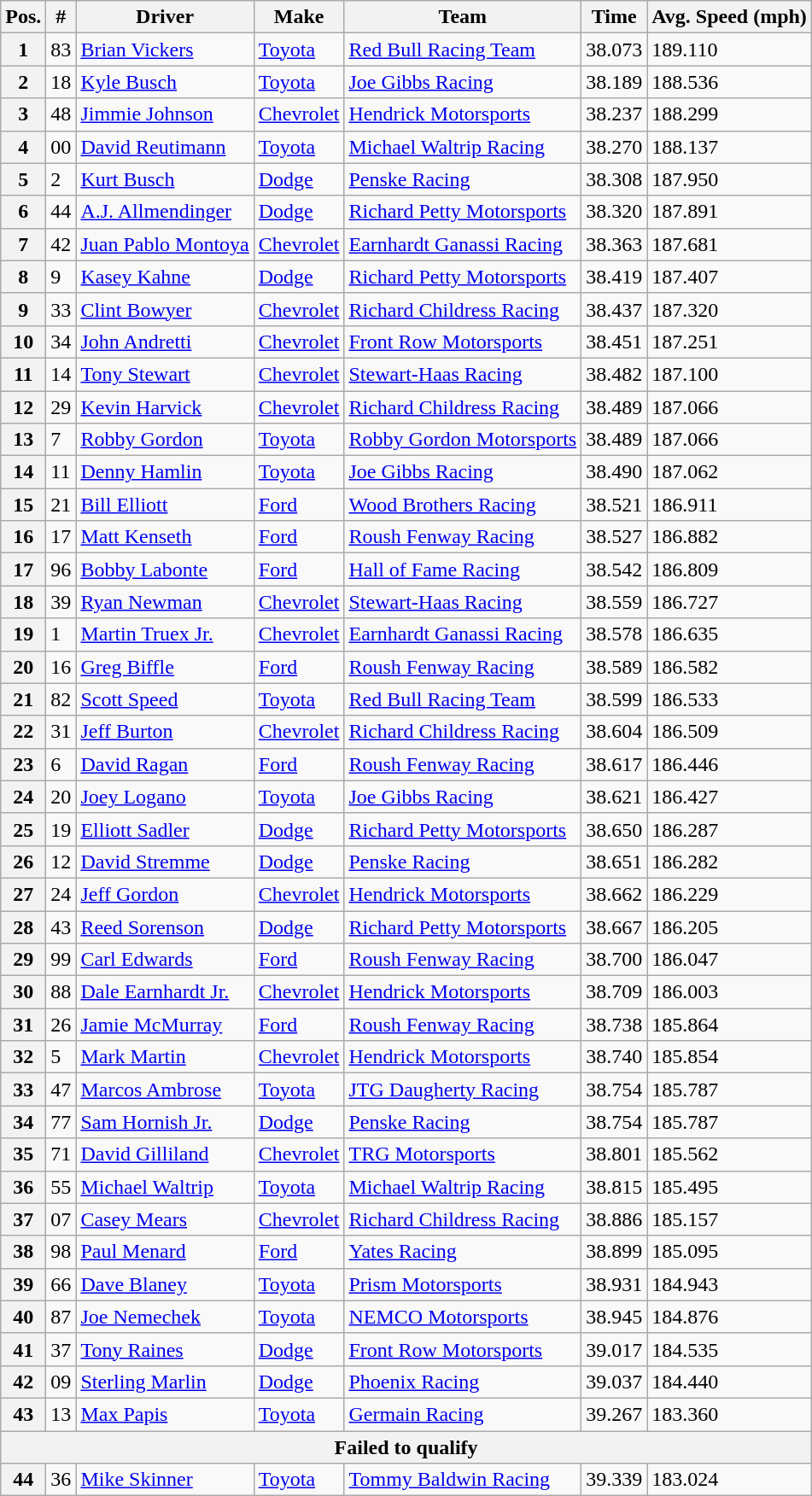<table class="wikitable sortable">
<tr>
<th>Pos.</th>
<th>#</th>
<th>Driver</th>
<th>Make</th>
<th>Team</th>
<th>Time</th>
<th>Avg. Speed (mph)</th>
</tr>
<tr>
<th>1</th>
<td>83</td>
<td><a href='#'>Brian Vickers</a></td>
<td><a href='#'>Toyota</a></td>
<td><a href='#'>Red Bull Racing Team</a></td>
<td>38.073</td>
<td>189.110</td>
</tr>
<tr>
<th>2</th>
<td>18</td>
<td><a href='#'>Kyle Busch</a></td>
<td><a href='#'>Toyota</a></td>
<td><a href='#'>Joe Gibbs Racing</a></td>
<td>38.189</td>
<td>188.536</td>
</tr>
<tr>
<th>3</th>
<td>48</td>
<td><a href='#'>Jimmie Johnson</a></td>
<td><a href='#'>Chevrolet</a></td>
<td><a href='#'>Hendrick Motorsports</a></td>
<td>38.237</td>
<td>188.299</td>
</tr>
<tr>
<th>4</th>
<td>00</td>
<td><a href='#'>David Reutimann</a></td>
<td><a href='#'>Toyota</a></td>
<td><a href='#'>Michael Waltrip Racing</a></td>
<td>38.270</td>
<td>188.137</td>
</tr>
<tr>
<th>5</th>
<td>2</td>
<td><a href='#'>Kurt Busch</a></td>
<td><a href='#'>Dodge</a></td>
<td><a href='#'>Penske Racing</a></td>
<td>38.308</td>
<td>187.950</td>
</tr>
<tr>
<th>6</th>
<td>44</td>
<td><a href='#'>A.J. Allmendinger</a></td>
<td><a href='#'>Dodge</a></td>
<td><a href='#'>Richard Petty Motorsports</a></td>
<td>38.320</td>
<td>187.891</td>
</tr>
<tr>
<th>7</th>
<td>42</td>
<td><a href='#'>Juan Pablo Montoya</a></td>
<td><a href='#'>Chevrolet</a></td>
<td><a href='#'>Earnhardt Ganassi Racing</a></td>
<td>38.363</td>
<td>187.681</td>
</tr>
<tr>
<th>8</th>
<td>9</td>
<td><a href='#'>Kasey Kahne</a></td>
<td><a href='#'>Dodge</a></td>
<td><a href='#'>Richard Petty Motorsports</a></td>
<td>38.419</td>
<td>187.407</td>
</tr>
<tr>
<th>9</th>
<td>33</td>
<td><a href='#'>Clint Bowyer</a></td>
<td><a href='#'>Chevrolet</a></td>
<td><a href='#'>Richard Childress Racing</a></td>
<td>38.437</td>
<td>187.320</td>
</tr>
<tr>
<th>10</th>
<td>34</td>
<td><a href='#'>John Andretti</a></td>
<td><a href='#'>Chevrolet</a></td>
<td><a href='#'>Front Row Motorsports</a></td>
<td>38.451</td>
<td>187.251</td>
</tr>
<tr>
<th>11</th>
<td>14</td>
<td><a href='#'>Tony Stewart</a></td>
<td><a href='#'>Chevrolet</a></td>
<td><a href='#'>Stewart-Haas Racing</a></td>
<td>38.482</td>
<td>187.100</td>
</tr>
<tr>
<th>12</th>
<td>29</td>
<td><a href='#'>Kevin Harvick</a></td>
<td><a href='#'>Chevrolet</a></td>
<td><a href='#'>Richard Childress Racing</a></td>
<td>38.489</td>
<td>187.066</td>
</tr>
<tr>
<th>13</th>
<td>7</td>
<td><a href='#'>Robby Gordon</a></td>
<td><a href='#'>Toyota</a></td>
<td><a href='#'>Robby Gordon Motorsports</a></td>
<td>38.489</td>
<td>187.066</td>
</tr>
<tr>
<th>14</th>
<td>11</td>
<td><a href='#'>Denny Hamlin</a></td>
<td><a href='#'>Toyota</a></td>
<td><a href='#'>Joe Gibbs Racing</a></td>
<td>38.490</td>
<td>187.062</td>
</tr>
<tr>
<th>15</th>
<td>21</td>
<td><a href='#'>Bill Elliott</a></td>
<td><a href='#'>Ford</a></td>
<td><a href='#'>Wood Brothers Racing</a></td>
<td>38.521</td>
<td>186.911</td>
</tr>
<tr>
<th>16</th>
<td>17</td>
<td><a href='#'>Matt Kenseth</a></td>
<td><a href='#'>Ford</a></td>
<td><a href='#'>Roush Fenway Racing</a></td>
<td>38.527</td>
<td>186.882</td>
</tr>
<tr>
<th>17</th>
<td>96</td>
<td><a href='#'>Bobby Labonte</a></td>
<td><a href='#'>Ford</a></td>
<td><a href='#'>Hall of Fame Racing</a></td>
<td>38.542</td>
<td>186.809</td>
</tr>
<tr>
<th>18</th>
<td>39</td>
<td><a href='#'>Ryan Newman</a></td>
<td><a href='#'>Chevrolet</a></td>
<td><a href='#'>Stewart-Haas Racing</a></td>
<td>38.559</td>
<td>186.727</td>
</tr>
<tr>
<th>19</th>
<td>1</td>
<td><a href='#'>Martin Truex Jr.</a></td>
<td><a href='#'>Chevrolet</a></td>
<td><a href='#'>Earnhardt Ganassi Racing</a></td>
<td>38.578</td>
<td>186.635</td>
</tr>
<tr>
<th>20</th>
<td>16</td>
<td><a href='#'>Greg Biffle</a></td>
<td><a href='#'>Ford</a></td>
<td><a href='#'>Roush Fenway Racing</a></td>
<td>38.589</td>
<td>186.582</td>
</tr>
<tr>
<th>21</th>
<td>82</td>
<td><a href='#'>Scott Speed</a></td>
<td><a href='#'>Toyota</a></td>
<td><a href='#'>Red Bull Racing Team</a></td>
<td>38.599</td>
<td>186.533</td>
</tr>
<tr>
<th>22</th>
<td>31</td>
<td><a href='#'>Jeff Burton</a></td>
<td><a href='#'>Chevrolet</a></td>
<td><a href='#'>Richard Childress Racing</a></td>
<td>38.604</td>
<td>186.509</td>
</tr>
<tr>
<th>23</th>
<td>6</td>
<td><a href='#'>David Ragan</a></td>
<td><a href='#'>Ford</a></td>
<td><a href='#'>Roush Fenway Racing</a></td>
<td>38.617</td>
<td>186.446</td>
</tr>
<tr>
<th>24</th>
<td>20</td>
<td><a href='#'>Joey Logano</a></td>
<td><a href='#'>Toyota</a></td>
<td><a href='#'>Joe Gibbs Racing</a></td>
<td>38.621</td>
<td>186.427</td>
</tr>
<tr>
<th>25</th>
<td>19</td>
<td><a href='#'>Elliott Sadler</a></td>
<td><a href='#'>Dodge</a></td>
<td><a href='#'>Richard Petty Motorsports</a></td>
<td>38.650</td>
<td>186.287</td>
</tr>
<tr>
<th>26</th>
<td>12</td>
<td><a href='#'>David Stremme</a></td>
<td><a href='#'>Dodge</a></td>
<td><a href='#'>Penske Racing</a></td>
<td>38.651</td>
<td>186.282</td>
</tr>
<tr>
<th>27</th>
<td>24</td>
<td><a href='#'>Jeff Gordon</a></td>
<td><a href='#'>Chevrolet</a></td>
<td><a href='#'>Hendrick Motorsports</a></td>
<td>38.662</td>
<td>186.229</td>
</tr>
<tr>
<th>28</th>
<td>43</td>
<td><a href='#'>Reed Sorenson</a></td>
<td><a href='#'>Dodge</a></td>
<td><a href='#'>Richard Petty Motorsports</a></td>
<td>38.667</td>
<td>186.205</td>
</tr>
<tr>
<th>29</th>
<td>99</td>
<td><a href='#'>Carl Edwards</a></td>
<td><a href='#'>Ford</a></td>
<td><a href='#'>Roush Fenway Racing</a></td>
<td>38.700</td>
<td>186.047</td>
</tr>
<tr>
<th>30</th>
<td>88</td>
<td><a href='#'>Dale Earnhardt Jr.</a></td>
<td><a href='#'>Chevrolet</a></td>
<td><a href='#'>Hendrick Motorsports</a></td>
<td>38.709</td>
<td>186.003</td>
</tr>
<tr>
<th>31</th>
<td>26</td>
<td><a href='#'>Jamie McMurray</a></td>
<td><a href='#'>Ford</a></td>
<td><a href='#'>Roush Fenway Racing</a></td>
<td>38.738</td>
<td>185.864</td>
</tr>
<tr>
<th>32</th>
<td>5</td>
<td><a href='#'>Mark Martin</a></td>
<td><a href='#'>Chevrolet</a></td>
<td><a href='#'>Hendrick Motorsports</a></td>
<td>38.740</td>
<td>185.854</td>
</tr>
<tr>
<th>33</th>
<td>47</td>
<td><a href='#'>Marcos Ambrose</a></td>
<td><a href='#'>Toyota</a></td>
<td><a href='#'>JTG Daugherty Racing</a></td>
<td>38.754</td>
<td>185.787</td>
</tr>
<tr>
<th>34</th>
<td>77</td>
<td><a href='#'>Sam Hornish Jr.</a></td>
<td><a href='#'>Dodge</a></td>
<td><a href='#'>Penske Racing</a></td>
<td>38.754</td>
<td>185.787</td>
</tr>
<tr>
<th>35</th>
<td>71</td>
<td><a href='#'>David Gilliland</a></td>
<td><a href='#'>Chevrolet</a></td>
<td><a href='#'>TRG Motorsports</a></td>
<td>38.801</td>
<td>185.562</td>
</tr>
<tr>
<th>36</th>
<td>55</td>
<td><a href='#'>Michael Waltrip</a></td>
<td><a href='#'>Toyota</a></td>
<td><a href='#'>Michael Waltrip Racing</a></td>
<td>38.815</td>
<td>185.495</td>
</tr>
<tr>
<th>37</th>
<td>07</td>
<td><a href='#'>Casey Mears</a></td>
<td><a href='#'>Chevrolet</a></td>
<td><a href='#'>Richard Childress Racing</a></td>
<td>38.886</td>
<td>185.157</td>
</tr>
<tr>
<th>38</th>
<td>98</td>
<td><a href='#'>Paul Menard</a></td>
<td><a href='#'>Ford</a></td>
<td><a href='#'>Yates Racing</a></td>
<td>38.899</td>
<td>185.095</td>
</tr>
<tr>
<th>39</th>
<td>66</td>
<td><a href='#'>Dave Blaney</a></td>
<td><a href='#'>Toyota</a></td>
<td><a href='#'>Prism Motorsports</a></td>
<td>38.931</td>
<td>184.943</td>
</tr>
<tr>
<th>40</th>
<td>87</td>
<td><a href='#'>Joe Nemechek</a></td>
<td><a href='#'>Toyota</a></td>
<td><a href='#'>NEMCO Motorsports</a></td>
<td>38.945</td>
<td>184.876</td>
</tr>
<tr>
<th>41</th>
<td>37</td>
<td><a href='#'>Tony Raines</a></td>
<td><a href='#'>Dodge</a></td>
<td><a href='#'>Front Row Motorsports</a></td>
<td>39.017</td>
<td>184.535</td>
</tr>
<tr>
<th>42</th>
<td>09</td>
<td><a href='#'>Sterling Marlin</a></td>
<td><a href='#'>Dodge</a></td>
<td><a href='#'>Phoenix Racing</a></td>
<td>39.037</td>
<td>184.440</td>
</tr>
<tr>
<th>43</th>
<td>13</td>
<td><a href='#'>Max Papis</a></td>
<td><a href='#'>Toyota</a></td>
<td><a href='#'>Germain Racing</a></td>
<td>39.267</td>
<td>183.360</td>
</tr>
<tr>
<th colspan="7">Failed to qualify</th>
</tr>
<tr>
<th>44</th>
<td>36</td>
<td><a href='#'>Mike Skinner</a></td>
<td><a href='#'>Toyota</a></td>
<td><a href='#'>Tommy Baldwin Racing</a></td>
<td>39.339</td>
<td>183.024</td>
</tr>
</table>
